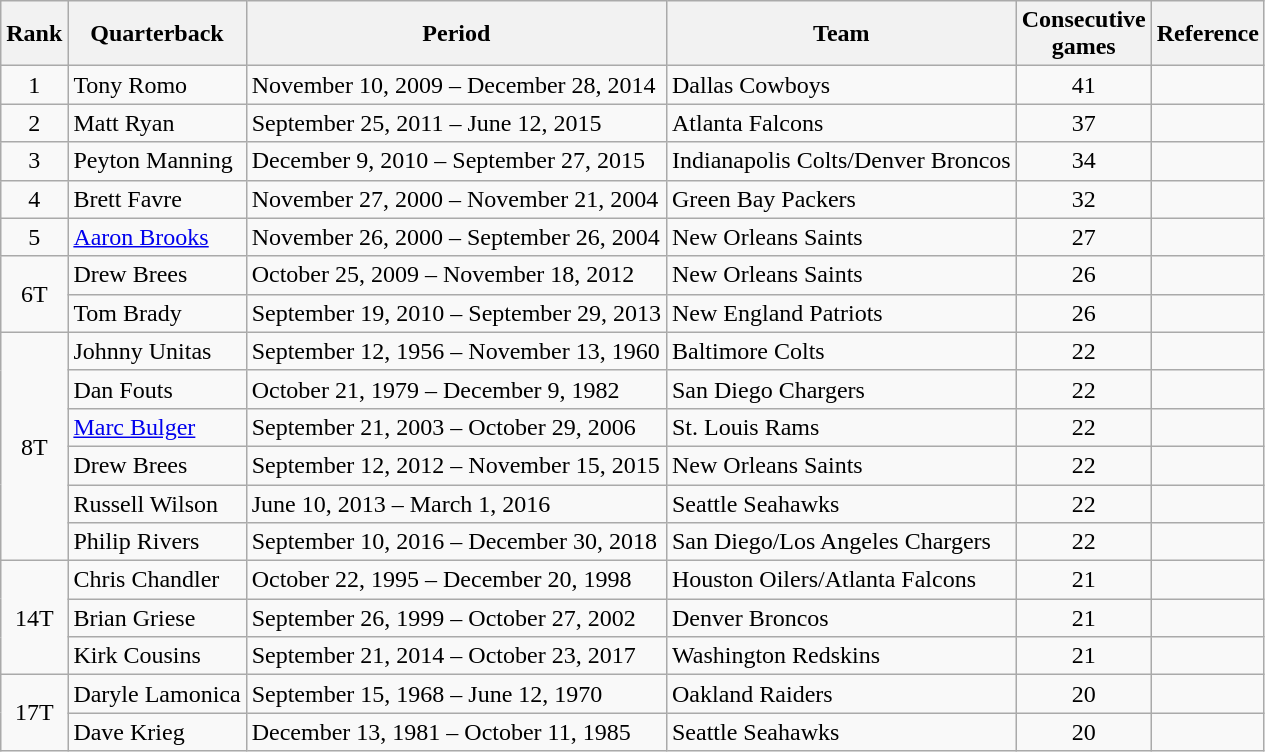<table class="wikitable">
<tr>
<th>Rank</th>
<th>Quarterback</th>
<th>Period</th>
<th>Team</th>
<th>Consecutive<br>games</th>
<th>Reference</th>
</tr>
<tr>
<td style="text-align:center;">1</td>
<td>Tony Romo</td>
<td>November 10, 2009 – December 28, 2014</td>
<td>Dallas Cowboys</td>
<td style="text-align:center;">41</td>
<td style="text-align:center;"></td>
</tr>
<tr>
<td style="text-align:center;">2</td>
<td>Matt Ryan</td>
<td>September 25, 2011 – June 12, 2015</td>
<td>Atlanta Falcons</td>
<td style="text-align:center;">37</td>
<td style="text-align:center;"></td>
</tr>
<tr>
<td style="text-align:center;">3</td>
<td>Peyton Manning</td>
<td>December 9, 2010 – September 27, 2015</td>
<td>Indianapolis Colts/Denver Broncos</td>
<td style="text-align:center;">34</td>
<td style="text-align:center;"></td>
</tr>
<tr>
<td style="text-align:center;">4</td>
<td>Brett Favre</td>
<td>November 27, 2000 – November 21, 2004</td>
<td>Green Bay Packers</td>
<td style="text-align:center;">32</td>
<td style="text-align:center;"></td>
</tr>
<tr>
<td style="text-align:center;">5</td>
<td><a href='#'>Aaron Brooks</a></td>
<td>November 26, 2000 – September 26, 2004</td>
<td>New Orleans Saints</td>
<td style="text-align:center;">27</td>
<td style="text-align:center;"></td>
</tr>
<tr>
<td style="text-align:center;" rowspan="2">6T</td>
<td>Drew Brees</td>
<td>October 25, 2009 – November 18, 2012</td>
<td>New Orleans Saints</td>
<td style="text-align:center;">26</td>
<td style="text-align:center;"></td>
</tr>
<tr>
<td>Tom Brady</td>
<td>September 19, 2010 – September 29, 2013</td>
<td>New England Patriots</td>
<td style="text-align:center;">26</td>
<td style="text-align:center;"></td>
</tr>
<tr>
<td style="text-align:center;" rowspan="6">8T</td>
<td>Johnny Unitas</td>
<td>September 12, 1956 – November 13, 1960</td>
<td>Baltimore Colts</td>
<td style="text-align:center;">22</td>
<td style="text-align:center;"></td>
</tr>
<tr>
<td>Dan Fouts</td>
<td>October 21, 1979 – December 9, 1982</td>
<td>San Diego Chargers</td>
<td style="text-align:center;">22</td>
<td style="text-align:center;"></td>
</tr>
<tr>
<td><a href='#'>Marc Bulger</a></td>
<td>September 21, 2003 – October 29, 2006</td>
<td>St. Louis Rams</td>
<td style="text-align:center;">22</td>
<td style="text-align:center;"></td>
</tr>
<tr>
<td>Drew Brees</td>
<td>September 12, 2012 – November 15, 2015</td>
<td>New Orleans Saints</td>
<td style="text-align:center;">22</td>
<td style="text-align:center;"></td>
</tr>
<tr>
<td>Russell Wilson</td>
<td>June 10, 2013 – March 1, 2016</td>
<td>Seattle Seahawks</td>
<td style="text-align:center;">22</td>
<td style="text-align:center;"></td>
</tr>
<tr>
<td>Philip Rivers</td>
<td>September 10, 2016 – December 30, 2018</td>
<td>San Diego/Los Angeles Chargers</td>
<td style="text-align:center;">22</td>
<td style="text-align:center;"></td>
</tr>
<tr>
<td style="text-align:center;" rowspan="3">14T</td>
<td>Chris Chandler</td>
<td>October 22, 1995 – December 20, 1998</td>
<td>Houston Oilers/Atlanta Falcons</td>
<td style="text-align:center;">21</td>
<td style="text-align:center;"></td>
</tr>
<tr>
<td>Brian Griese</td>
<td>September 26, 1999 – October 27, 2002</td>
<td>Denver Broncos</td>
<td style="text-align:center;">21</td>
<td style="text-align:center;"></td>
</tr>
<tr>
<td>Kirk Cousins</td>
<td>September 21, 2014 – October 23, 2017</td>
<td>Washington Redskins</td>
<td style="text-align:center;">21</td>
<td style="text-align:center;"></td>
</tr>
<tr>
<td style="text-align:center;" rowspan="2">17T</td>
<td>Daryle Lamonica</td>
<td>September 15, 1968 – June 12, 1970</td>
<td>Oakland Raiders</td>
<td style="text-align:center;">20</td>
<td style="text-align:center;"></td>
</tr>
<tr>
<td>Dave Krieg</td>
<td>December 13, 1981 – October 11, 1985</td>
<td>Seattle Seahawks</td>
<td style="text-align:center;">20</td>
<td style="text-align:center;"></td>
</tr>
</table>
